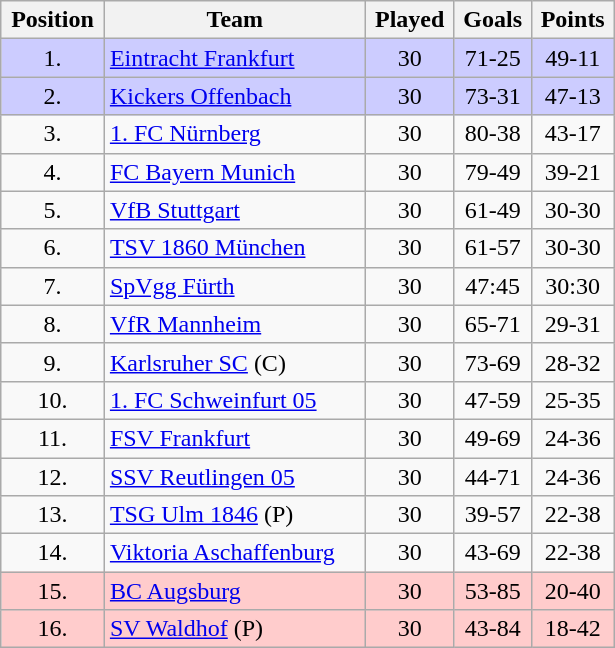<table class="wikitable" style="width:410px; text-align: center;">
<tr>
<th>Position</th>
<th>Team</th>
<th>Played</th>
<th>Goals</th>
<th>Points</th>
</tr>
<tr bgcolor="#ccccff">
<td>1.</td>
<td align=left><a href='#'>Eintracht Frankfurt</a></td>
<td>30</td>
<td>71-25</td>
<td>49-11</td>
</tr>
<tr bgcolor="#ccccff">
<td>2.</td>
<td align=left><a href='#'>Kickers Offenbach</a></td>
<td>30</td>
<td>73-31</td>
<td>47-13</td>
</tr>
<tr>
<td>3.</td>
<td align=left><a href='#'>1. FC Nürnberg</a></td>
<td>30</td>
<td>80-38</td>
<td>43-17</td>
</tr>
<tr>
<td>4.</td>
<td align=left><a href='#'>FC Bayern Munich</a></td>
<td>30</td>
<td>79-49</td>
<td>39-21</td>
</tr>
<tr>
<td>5.</td>
<td align=left><a href='#'>VfB Stuttgart</a></td>
<td>30</td>
<td>61-49</td>
<td>30-30</td>
</tr>
<tr>
<td>6.</td>
<td align=left><a href='#'>TSV 1860 München</a></td>
<td>30</td>
<td>61-57</td>
<td>30-30</td>
</tr>
<tr>
<td>7.</td>
<td align=left><a href='#'>SpVgg Fürth</a></td>
<td>30</td>
<td>47:45</td>
<td>30:30</td>
</tr>
<tr>
<td>8.</td>
<td align=left><a href='#'>VfR Mannheim</a></td>
<td>30</td>
<td>65-71</td>
<td>29-31</td>
</tr>
<tr>
<td>9.</td>
<td align=left><a href='#'>Karlsruher SC</a> (C)</td>
<td>30</td>
<td>73-69</td>
<td>28-32</td>
</tr>
<tr>
<td>10.</td>
<td align=left><a href='#'>1. FC Schweinfurt 05</a></td>
<td>30</td>
<td>47-59</td>
<td>25-35</td>
</tr>
<tr>
<td>11.</td>
<td align=left><a href='#'>FSV Frankfurt</a></td>
<td>30</td>
<td>49-69</td>
<td>24-36</td>
</tr>
<tr>
<td>12.</td>
<td align=left><a href='#'>SSV Reutlingen 05</a></td>
<td>30</td>
<td>44-71</td>
<td>24-36</td>
</tr>
<tr>
<td>13.</td>
<td align=left><a href='#'>TSG Ulm 1846</a> (P)</td>
<td>30</td>
<td>39-57</td>
<td>22-38</td>
</tr>
<tr>
<td>14.</td>
<td align=left><a href='#'>Viktoria Aschaffenburg</a></td>
<td>30</td>
<td>43-69</td>
<td>22-38</td>
</tr>
<tr bgcolor="#ffcccc">
<td>15.</td>
<td align=left><a href='#'>BC Augsburg</a></td>
<td>30</td>
<td>53-85</td>
<td>20-40</td>
</tr>
<tr bgcolor="#ffcccc">
<td>16.</td>
<td align=left><a href='#'>SV Waldhof</a> (P)</td>
<td>30</td>
<td>43-84</td>
<td>18-42</td>
</tr>
</table>
